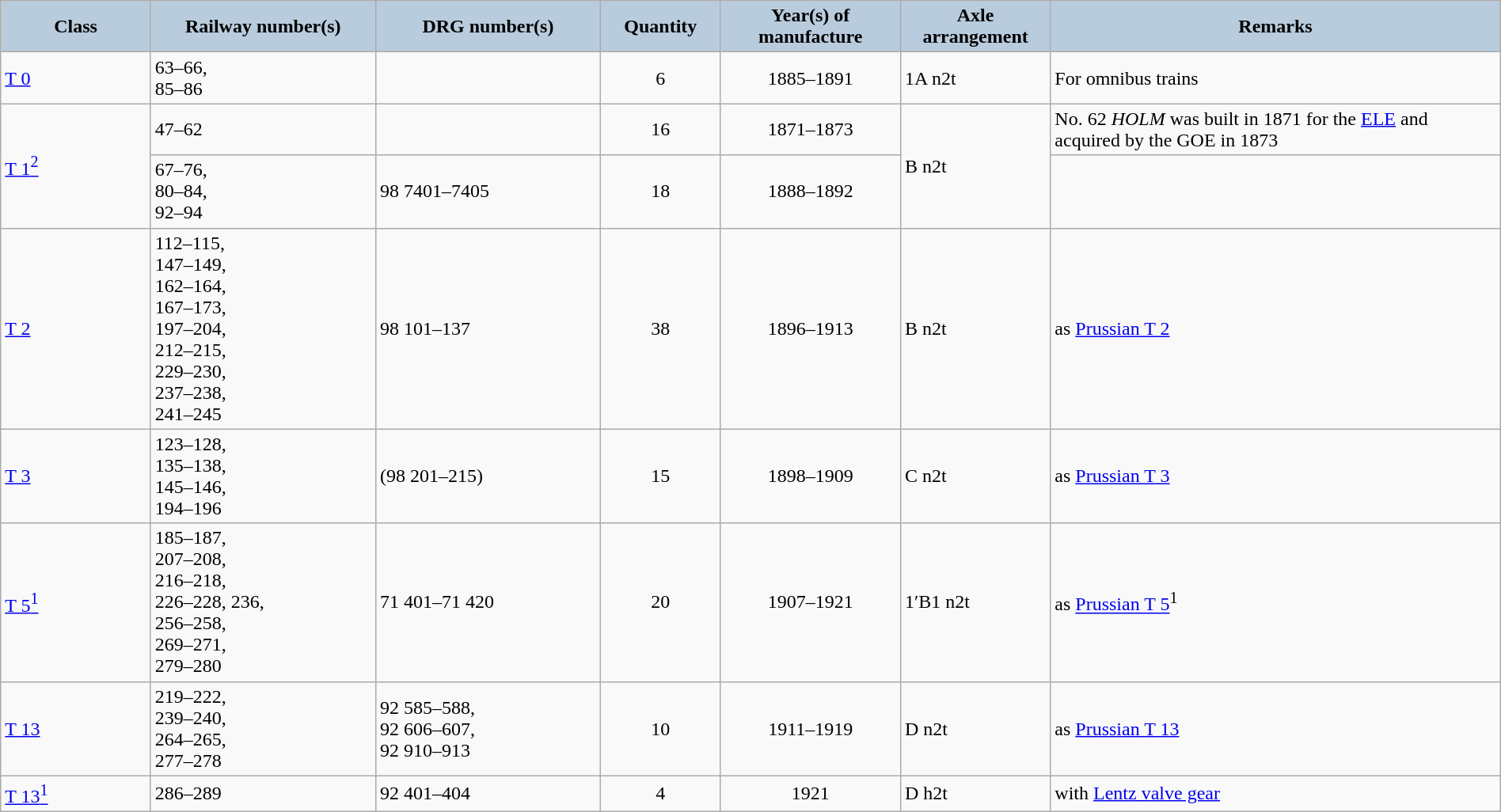<table class="wikitable"  width="100%">
<tr>
<th style="background:#b9ccdd" width="10%">Class</th>
<th style="background:#b9ccdd" width="15%">Railway number(s)</th>
<th style="background:#b9ccdd" width="15%">DRG number(s)</th>
<th style="background:#b9ccdd" width="8%">Quantity</th>
<th style="background:#b9ccdd" width="12%">Year(s) of manufacture</th>
<th style="background:#b9ccdd" width="10%">Axle arrangement</th>
<th style="background:#b9ccdd" width="30%">Remarks</th>
</tr>
<tr>
<td><a href='#'>T 0</a></td>
<td>63–66, <br>85–86</td>
<td></td>
<td align="center">6</td>
<td align="center">1885–1891</td>
<td>1A n2t</td>
<td>For omnibus trains</td>
</tr>
<tr>
<td rowspan="2"><a href='#'>T 1<sup>2</sup></a></td>
<td>47–62</td>
<td></td>
<td align="center">16</td>
<td align="center">1871–1873</td>
<td rowspan="2">B n2t</td>
<td>No. 62 <em>HOLM</em> was built in 1871 for the <a href='#'>ELE</a> and acquired by the GOE in 1873</td>
</tr>
<tr>
<td>67–76, <br>80–84, <br>92–94</td>
<td>98 7401–7405</td>
<td align="center">18</td>
<td align="center">1888–1892</td>
<td></td>
</tr>
<tr>
<td><a href='#'>T 2</a></td>
<td>112–115, <br>147–149, <br>162–164, <br>167–173, <br>197–204, <br>212–215, <br>229–230, <br>237–238, <br>241–245</td>
<td>98 101–137</td>
<td align="center">38</td>
<td align="center">1896–1913</td>
<td>B n2t</td>
<td>as <a href='#'>Prussian T 2</a></td>
</tr>
<tr>
<td><a href='#'>T 3</a></td>
<td>123–128, <br>135–138, <br>145–146, <br>194–196</td>
<td>(98 201–215)</td>
<td align="center">15</td>
<td align="center">1898–1909</td>
<td>C n2t</td>
<td>as <a href='#'>Prussian T 3</a></td>
</tr>
<tr>
<td><a href='#'>T 5<sup>1</sup></a></td>
<td>185–187, <br>207–208, <br>216–218, <br>226–228, 236, <br>256–258, <br>269–271, <br>279–280</td>
<td>71 401–71 420</td>
<td align="center">20</td>
<td align="center">1907–1921</td>
<td>1′B1 n2t</td>
<td>as <a href='#'>Prussian T 5</a><sup>1</sup></td>
</tr>
<tr>
<td><a href='#'>T 13</a></td>
<td>219–222, <br>239–240, <br>264–265, <br>277–278</td>
<td>92 585–588, <br>92 606–607, <br>92 910–913</td>
<td align="center">10</td>
<td align="center">1911–1919</td>
<td>D n2t</td>
<td>as <a href='#'>Prussian T 13</a></td>
</tr>
<tr>
<td><a href='#'>T 13<sup>1</sup></a></td>
<td>286–289</td>
<td>92 401–404</td>
<td align="center">4</td>
<td align="center">1921</td>
<td>D h2t</td>
<td>with <a href='#'>Lentz valve gear</a></td>
</tr>
</table>
